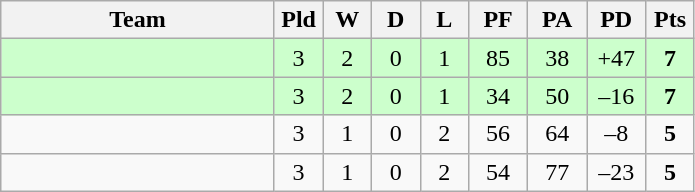<table class="wikitable" style="text-align:center;">
<tr>
<th width=175>Team</th>
<th width=25 abbr="Played">Pld</th>
<th width=25 abbr="Won">W</th>
<th width=25 abbr="Drawn">D</th>
<th width=25 abbr="Lost">L</th>
<th width=32 abbr="Points for">PF</th>
<th width=32 abbr="Points against">PA</th>
<th width=32 abbr="Points difference">PD</th>
<th width=25 abbr="Points">Pts</th>
</tr>
<tr bgcolor=ccffcc>
<td align=left></td>
<td>3</td>
<td>2</td>
<td>0</td>
<td>1</td>
<td>85</td>
<td>38</td>
<td>+47</td>
<td><strong>7</strong></td>
</tr>
<tr bgcolor=ccffcc>
<td align=left></td>
<td>3</td>
<td>2</td>
<td>0</td>
<td>1</td>
<td>34</td>
<td>50</td>
<td>–16</td>
<td><strong>7</strong></td>
</tr>
<tr>
<td align=left></td>
<td>3</td>
<td>1</td>
<td>0</td>
<td>2</td>
<td>56</td>
<td>64</td>
<td>–8</td>
<td><strong>5</strong></td>
</tr>
<tr>
<td align=left></td>
<td>3</td>
<td>1</td>
<td>0</td>
<td>2</td>
<td>54</td>
<td>77</td>
<td>–23</td>
<td><strong>5</strong></td>
</tr>
</table>
